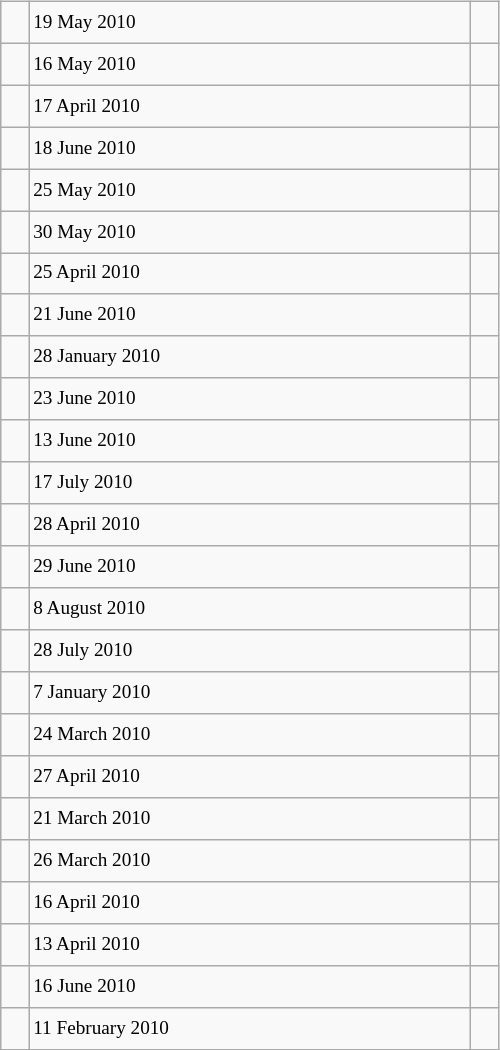<table class="wikitable" style="font-size: 80%; float: left; width: 26em; margin-right: 1em; height: 700px">
<tr>
<td></td>
<td>19 May 2010</td>
<td></td>
</tr>
<tr>
<td></td>
<td>16 May 2010</td>
<td></td>
</tr>
<tr>
<td></td>
<td>17 April 2010</td>
<td></td>
</tr>
<tr>
<td></td>
<td>18 June 2010</td>
<td></td>
</tr>
<tr>
<td></td>
<td>25 May 2010</td>
<td></td>
</tr>
<tr>
<td></td>
<td>30 May 2010</td>
<td></td>
</tr>
<tr>
<td></td>
<td>25 April 2010</td>
<td></td>
</tr>
<tr>
<td></td>
<td>21 June 2010</td>
<td></td>
</tr>
<tr>
<td></td>
<td>28 January 2010</td>
<td></td>
</tr>
<tr>
<td></td>
<td>23 June 2010</td>
<td></td>
</tr>
<tr>
<td></td>
<td>13 June 2010</td>
<td></td>
</tr>
<tr>
<td></td>
<td>17 July 2010</td>
<td></td>
</tr>
<tr>
<td></td>
<td>28 April 2010</td>
<td></td>
</tr>
<tr>
<td></td>
<td>29 June 2010</td>
<td></td>
</tr>
<tr>
<td></td>
<td>8 August 2010</td>
<td></td>
</tr>
<tr>
<td></td>
<td>28 July 2010</td>
<td></td>
</tr>
<tr>
<td></td>
<td>7 January 2010</td>
<td></td>
</tr>
<tr>
<td></td>
<td>24 March 2010</td>
<td></td>
</tr>
<tr>
<td></td>
<td>27 April 2010</td>
<td></td>
</tr>
<tr>
<td></td>
<td>21 March 2010</td>
<td></td>
</tr>
<tr>
<td></td>
<td>26 March 2010</td>
<td></td>
</tr>
<tr>
<td></td>
<td>16 April 2010</td>
<td></td>
</tr>
<tr>
<td></td>
<td>13 April 2010</td>
<td></td>
</tr>
<tr>
<td></td>
<td>16 June 2010</td>
<td></td>
</tr>
<tr>
<td></td>
<td>11 February 2010</td>
<td></td>
</tr>
</table>
